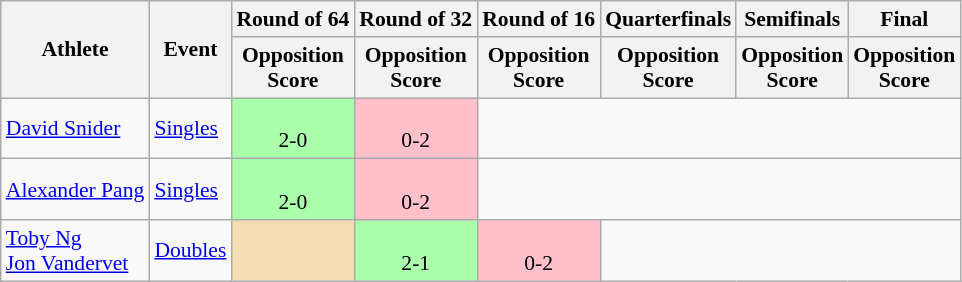<table class=wikitable style="font-size:90%">
<tr>
<th rowspan="2">Athlete</th>
<th rowspan="2">Event</th>
<th>Round of 64</th>
<th>Round of 32</th>
<th>Round of 16</th>
<th>Quarterfinals</th>
<th>Semifinals</th>
<th>Final</th>
</tr>
<tr>
<th>Opposition<br>Score</th>
<th>Opposition<br>Score</th>
<th>Opposition<br>Score</th>
<th>Opposition<br>Score</th>
<th>Opposition<br>Score</th>
<th>Opposition<br>Score</th>
</tr>
<tr>
<td><a href='#'>David Snider</a></td>
<td><a href='#'>Singles</a></td>
<td style="text-align:center;background:#afa;"><br>2-0</td>
<td style="text-align:center;background:pink;"><br>0-2</td>
<td colspan=4></td>
</tr>
<tr>
<td><a href='#'>Alexander Pang</a></td>
<td><a href='#'>Singles</a></td>
<td style="text-align:center;background:#afa;"><br>2-0</td>
<td style="text-align:center;background:pink;"><br>0-2</td>
<td colspan=4></td>
</tr>
<tr>
<td><a href='#'>Toby Ng</a> <br> <a href='#'>Jon Vandervet</a></td>
<td><a href='#'>Doubles</a></td>
<td style="background:wheat;"></td>
<td style="text-align:center;background:#afa;"><br>2-1</td>
<td style="text-align:center;background:pink;"><br>0-2</td>
<td colspan=3></td>
</tr>
</table>
